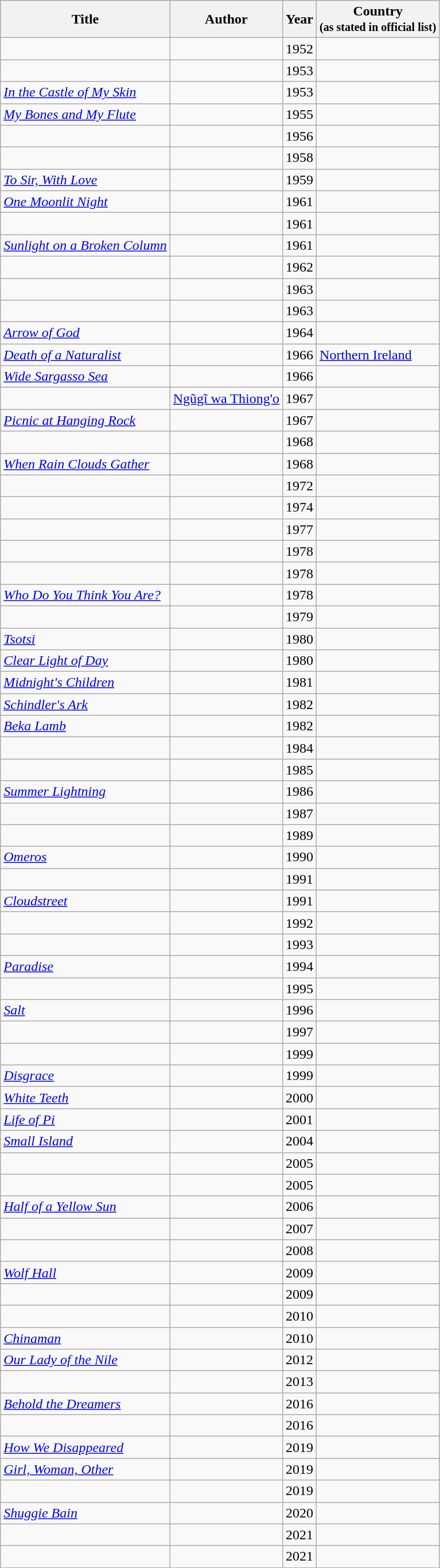<table class="wikitable sortable">
<tr>
<th>Title</th>
<th>Author</th>
<th>Year</th>
<th>Country<br><small>(as stated in official list)</small></th>
</tr>
<tr>
<td><em></em></td>
<td></td>
<td>1952</td>
<td></td>
</tr>
<tr>
<td><em></em></td>
<td></td>
<td>1953</td>
<td></td>
</tr>
<tr>
<td><em><a href='#'>In the Castle of My Skin </a></em></td>
<td></td>
<td>1953</td>
<td></td>
</tr>
<tr>
<td><em><a href='#'>My Bones and My Flute </a></em></td>
<td></td>
<td>1955</td>
<td></td>
</tr>
<tr>
<td><em></em></td>
<td></td>
<td>1956</td>
<td><br></td>
</tr>
<tr>
<td><em></em></td>
<td></td>
<td>1958</td>
<td></td>
</tr>
<tr>
<td><em><a href='#'>To Sir, With Love</a></em></td>
<td></td>
<td>1959</td>
<td></td>
</tr>
<tr>
<td><em><a href='#'>One Moonlit Night </a></em></td>
<td></td>
<td>1961</td>
<td></td>
</tr>
<tr>
<td><em></em></td>
<td></td>
<td>1961</td>
<td><br></td>
</tr>
<tr>
<td><em><a href='#'>Sunlight on a Broken Column </a></em></td>
<td></td>
<td>1961</td>
<td></td>
</tr>
<tr>
<td><em></em></td>
<td></td>
<td>1962</td>
<td></td>
</tr>
<tr>
<td><em></em></td>
<td></td>
<td>1963</td>
<td><br></td>
</tr>
<tr>
<td><em></em></td>
<td></td>
<td>1963</td>
<td></td>
</tr>
<tr>
<td><em><a href='#'>Arrow of God </a></em></td>
<td></td>
<td>1964</td>
<td></td>
</tr>
<tr>
<td><em><a href='#'>Death of a Naturalist </a></em></td>
<td></td>
<td>1966</td>
<td><a href='#'>Northern Ireland</a></td>
</tr>
<tr>
<td><em><a href='#'>Wide Sargasso Sea </a></em></td>
<td></td>
<td>1966</td>
<td><br></td>
</tr>
<tr>
<td><em></em></td>
<td><a href='#'>Ngũgĩ wa Thiong'o</a></td>
<td>1967</td>
<td></td>
</tr>
<tr>
<td><em><a href='#'>Picnic at Hanging Rock</a></em></td>
<td></td>
<td>1967</td>
<td></td>
</tr>
<tr>
<td><em></em></td>
<td></td>
<td>1968</td>
<td></td>
</tr>
<tr>
<td><em><a href='#'>When Rain Clouds Gather </a></em></td>
<td></td>
<td>1968</td>
<td><br></td>
</tr>
<tr>
<td><em></em></td>
<td></td>
<td>1972</td>
<td></td>
</tr>
<tr>
<td><em></em></td>
<td></td>
<td>1974</td>
<td></td>
</tr>
<tr>
<td><em></em></td>
<td></td>
<td>1977</td>
<td></td>
</tr>
<tr>
<td><em></em></td>
<td></td>
<td>1978</td>
<td></td>
</tr>
<tr>
<td><em></em></td>
<td></td>
<td>1978</td>
<td></td>
</tr>
<tr>
<td><em><a href='#'>Who Do You Think You Are?</a></em></td>
<td></td>
<td>1978</td>
<td></td>
</tr>
<tr>
<td><em></em></td>
<td></td>
<td>1979</td>
<td></td>
</tr>
<tr>
<td><em><a href='#'>Tsotsi</a></em></td>
<td></td>
<td>1980</td>
<td></td>
</tr>
<tr>
<td><em><a href='#'>Clear Light of Day </a></em></td>
<td></td>
<td>1980</td>
<td></td>
</tr>
<tr>
<td><em><a href='#'>Midnight's Children </a></em></td>
<td></td>
<td>1981</td>
<td><br></td>
</tr>
<tr>
<td><em><a href='#'>Schindler's Ark </a></em></td>
<td></td>
<td>1982</td>
<td></td>
</tr>
<tr>
<td><em><a href='#'>Beka Lamb </a></em></td>
<td></td>
<td>1982</td>
<td></td>
</tr>
<tr>
<td><em></em></td>
<td></td>
<td>1984</td>
<td></td>
</tr>
<tr>
<td><em></em></td>
<td></td>
<td>1985</td>
<td></td>
</tr>
<tr>
<td><em><a href='#'>Summer Lightning</a></em></td>
<td></td>
<td>1986</td>
<td></td>
</tr>
<tr>
<td><em></em></td>
<td></td>
<td>1987</td>
<td></td>
</tr>
<tr>
<td><em></em></td>
<td></td>
<td>1989</td>
<td></td>
</tr>
<tr>
<td><em><a href='#'>Omeros </a></em></td>
<td></td>
<td>1990</td>
<td></td>
</tr>
<tr>
<td><em></em></td>
<td></td>
<td>1991</td>
<td></td>
</tr>
<tr>
<td><em><a href='#'>Cloudstreet </a></em></td>
<td></td>
<td>1991</td>
<td></td>
</tr>
<tr>
<td><em></em></td>
<td></td>
<td>1992</td>
<td><br></td>
</tr>
<tr>
<td><em></em></td>
<td></td>
<td>1993</td>
<td></td>
</tr>
<tr>
<td><em><a href='#'>Paradise</a></em></td>
<td></td>
<td>1994</td>
<td><br></td>
</tr>
<tr>
<td><em></em></td>
<td></td>
<td>1995</td>
<td><br></td>
</tr>
<tr>
<td><em><a href='#'>Salt</a></em></td>
<td></td>
<td>1996</td>
<td></td>
</tr>
<tr>
<td><em></em></td>
<td></td>
<td>1997</td>
<td></td>
</tr>
<tr>
<td><em></em></td>
<td></td>
<td>1999</td>
<td></td>
</tr>
<tr>
<td><em><a href='#'>Disgrace </a></em></td>
<td></td>
<td>1999</td>
<td><br></td>
</tr>
<tr>
<td><em><a href='#'>White Teeth </a></em></td>
<td></td>
<td>2000</td>
<td></td>
</tr>
<tr>
<td><em><a href='#'>Life of Pi </a></em></td>
<td></td>
<td>2001</td>
<td></td>
</tr>
<tr>
<td><em><a href='#'>Small Island</a></em></td>
<td></td>
<td>2004</td>
<td></td>
</tr>
<tr>
<td><em></em></td>
<td></td>
<td>2005</td>
<td></td>
</tr>
<tr>
<td><em></em></td>
<td></td>
<td>2005</td>
<td></td>
</tr>
<tr>
<td><em><a href='#'>Half of a Yellow Sun </a></em></td>
<td></td>
<td>2006</td>
<td></td>
</tr>
<tr>
<td><em></em></td>
<td></td>
<td>2007</td>
<td></td>
</tr>
<tr>
<td><em></em></td>
<td></td>
<td>2008</td>
<td></td>
</tr>
<tr>
<td><em><a href='#'>Wolf Hall </a></em></td>
<td></td>
<td>2009</td>
<td></td>
</tr>
<tr>
<td><em></em></td>
<td></td>
<td>2009</td>
<td></td>
</tr>
<tr>
<td><em></em></td>
<td></td>
<td>2010</td>
<td><br></td>
</tr>
<tr>
<td><em><a href='#'>Chinaman</a></em></td>
<td></td>
<td>2010</td>
<td></td>
</tr>
<tr>
<td><em><a href='#'>Our Lady of the Nile </a></em></td>
<td></td>
<td>2012</td>
<td></td>
</tr>
<tr>
<td><em></em></td>
<td></td>
<td>2013</td>
<td></td>
</tr>
<tr>
<td><em><a href='#'>Behold the Dreamers </a></em></td>
<td></td>
<td>2016</td>
<td></td>
</tr>
<tr>
<td><em></em></td>
<td></td>
<td>2016</td>
<td></td>
</tr>
<tr>
<td><em><a href='#'>How We Disappeared </a></em></td>
<td></td>
<td>2019</td>
<td></td>
</tr>
<tr>
<td><em><a href='#'>Girl, Woman, Other </a></em></td>
<td></td>
<td>2019</td>
<td></td>
</tr>
<tr>
<td><em></em></td>
<td></td>
<td>2019</td>
<td></td>
</tr>
<tr>
<td><em><a href='#'>Shuggie Bain </a></em></td>
<td></td>
<td>2020</td>
<td></td>
</tr>
<tr>
<td><em></em></td>
<td></td>
<td>2021</td>
<td></td>
</tr>
<tr>
<td><em></em></td>
<td></td>
<td>2021</td>
<td></td>
</tr>
</table>
